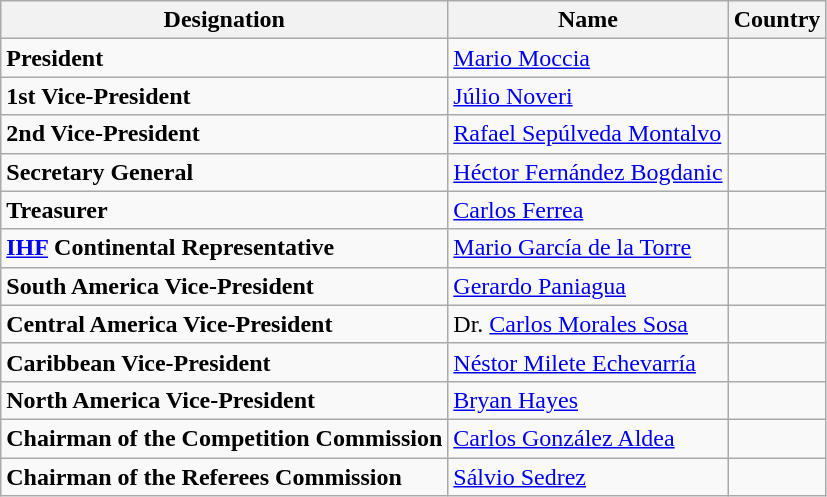<table class="wikitable">
<tr>
<th>Designation</th>
<th>Name</th>
<th>Country</th>
</tr>
<tr>
<td><strong>President</strong></td>
<td><a href='#'>Mario Moccia</a></td>
<td></td>
</tr>
<tr>
<td><strong>1st Vice-President</strong></td>
<td><a href='#'>Júlio Noveri</a></td>
<td></td>
</tr>
<tr>
<td><strong>2nd Vice-President</strong></td>
<td><a href='#'>Rafael Sepúlveda Montalvo</a></td>
<td></td>
</tr>
<tr>
<td><strong>Secretary General</strong></td>
<td><a href='#'>Héctor Fernández Bogdanic</a></td>
<td></td>
</tr>
<tr>
<td><strong>Treasurer</strong></td>
<td><a href='#'>Carlos Ferrea</a></td>
<td></td>
</tr>
<tr>
<td><strong><a href='#'>IHF</a> Continental Representative</strong></td>
<td><a href='#'>Mario García de la Torre</a></td>
<td></td>
</tr>
<tr>
<td><strong>South America Vice-President</strong></td>
<td><a href='#'>Gerardo Paniagua</a></td>
<td></td>
</tr>
<tr>
<td><strong>Central America Vice-President</strong></td>
<td>Dr. <a href='#'>Carlos Morales Sosa</a></td>
<td></td>
</tr>
<tr>
<td><strong> Caribbean Vice-President</strong></td>
<td><a href='#'>Néstor Milete Echevarría</a></td>
<td></td>
</tr>
<tr>
<td><strong>North America Vice-President</strong></td>
<td><a href='#'>Bryan Hayes</a></td>
<td></td>
</tr>
<tr>
<td><strong>Chairman of the Competition Commission</strong></td>
<td><a href='#'>Carlos González Aldea</a></td>
<td></td>
</tr>
<tr>
<td><strong>Chairman of the Referees Commission</strong></td>
<td><a href='#'>Sálvio Sedrez</a></td>
<td></td>
</tr>
</table>
